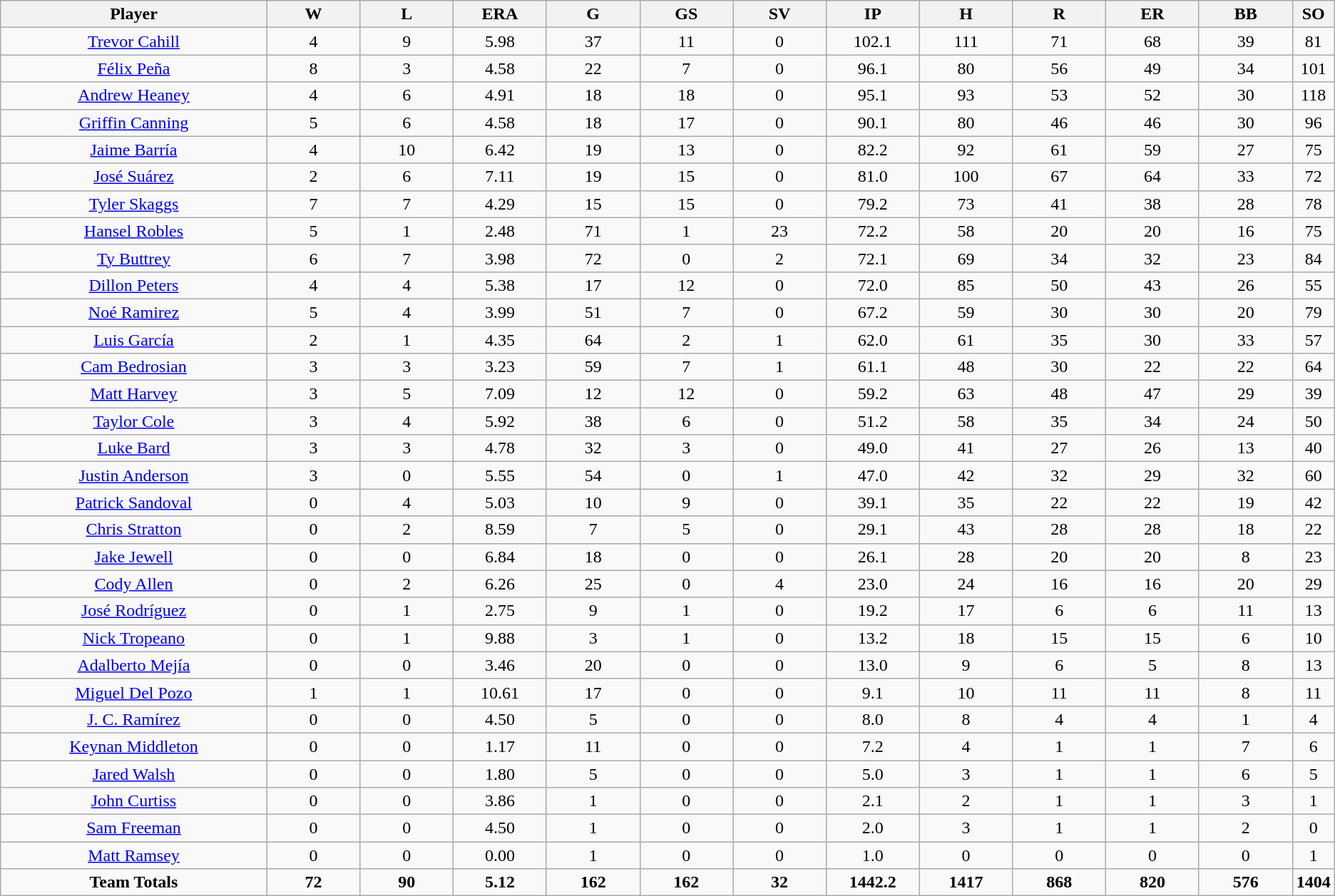<table class=wikitable style="text-align:center">
<tr>
<th bgcolor=#DDDDFF; width="20%">Player</th>
<th bgcolor=#DDDDFF; width="7%">W</th>
<th bgcolor=#DDDDFF; width="7%">L</th>
<th bgcolor=#DDDDFF; width="7%">ERA</th>
<th bgcolor=#DDDDFF; width="7%">G</th>
<th bgcolor=#DDDDFF; width="7%">GS</th>
<th bgcolor=#DDDDFF; width="7%">SV</th>
<th bgcolor=#DDDDFF; width="7%">IP</th>
<th bgcolor=#DDDDFF; width="7%">H</th>
<th bgcolor=#DDDDFF; width="7%">R</th>
<th bgcolor=#DDDDFF; width="7%">ER</th>
<th bgcolor=#DDDDFF; width="7%">BB</th>
<th bgcolor=#DDDDFF; width="7%">SO</th>
</tr>
<tr>
<td><a href='#'>Trevor Cahill</a></td>
<td>4</td>
<td>9</td>
<td>5.98</td>
<td>37</td>
<td>11</td>
<td>0</td>
<td>102.1</td>
<td>111</td>
<td>71</td>
<td>68</td>
<td>39</td>
<td>81</td>
</tr>
<tr>
<td><a href='#'>Félix Peña</a></td>
<td>8</td>
<td>3</td>
<td>4.58</td>
<td>22</td>
<td>7</td>
<td>0</td>
<td>96.1</td>
<td>80</td>
<td>56</td>
<td>49</td>
<td>34</td>
<td>101</td>
</tr>
<tr>
<td><a href='#'>Andrew Heaney</a></td>
<td>4</td>
<td>6</td>
<td>4.91</td>
<td>18</td>
<td>18</td>
<td>0</td>
<td>95.1</td>
<td>93</td>
<td>53</td>
<td>52</td>
<td>30</td>
<td>118</td>
</tr>
<tr>
<td><a href='#'>Griffin Canning</a></td>
<td>5</td>
<td>6</td>
<td>4.58</td>
<td>18</td>
<td>17</td>
<td>0</td>
<td>90.1</td>
<td>80</td>
<td>46</td>
<td>46</td>
<td>30</td>
<td>96</td>
</tr>
<tr>
<td><a href='#'>Jaime Barría</a></td>
<td>4</td>
<td>10</td>
<td>6.42</td>
<td>19</td>
<td>13</td>
<td>0</td>
<td>82.2</td>
<td>92</td>
<td>61</td>
<td>59</td>
<td>27</td>
<td>75</td>
</tr>
<tr>
<td><a href='#'>José Suárez</a></td>
<td>2</td>
<td>6</td>
<td>7.11</td>
<td>19</td>
<td>15</td>
<td>0</td>
<td>81.0</td>
<td>100</td>
<td>67</td>
<td>64</td>
<td>33</td>
<td>72</td>
</tr>
<tr>
<td><a href='#'>Tyler Skaggs</a></td>
<td>7</td>
<td>7</td>
<td>4.29</td>
<td>15</td>
<td>15</td>
<td>0</td>
<td>79.2</td>
<td>73</td>
<td>41</td>
<td>38</td>
<td>28</td>
<td>78</td>
</tr>
<tr>
<td><a href='#'>Hansel Robles</a></td>
<td>5</td>
<td>1</td>
<td>2.48</td>
<td>71</td>
<td>1</td>
<td>23</td>
<td>72.2</td>
<td>58</td>
<td>20</td>
<td>20</td>
<td>16</td>
<td>75</td>
</tr>
<tr>
<td><a href='#'>Ty Buttrey</a></td>
<td>6</td>
<td>7</td>
<td>3.98</td>
<td>72</td>
<td>0</td>
<td>2</td>
<td>72.1</td>
<td>69</td>
<td>34</td>
<td>32</td>
<td>23</td>
<td>84</td>
</tr>
<tr>
<td><a href='#'>Dillon Peters</a></td>
<td>4</td>
<td>4</td>
<td>5.38</td>
<td>17</td>
<td>12</td>
<td>0</td>
<td>72.0</td>
<td>85</td>
<td>50</td>
<td>43</td>
<td>26</td>
<td>55</td>
</tr>
<tr>
<td><a href='#'>Noé Ramirez</a></td>
<td>5</td>
<td>4</td>
<td>3.99</td>
<td>51</td>
<td>7</td>
<td>0</td>
<td>67.2</td>
<td>59</td>
<td>30</td>
<td>30</td>
<td>20</td>
<td>79</td>
</tr>
<tr>
<td><a href='#'>Luis García</a></td>
<td>2</td>
<td>1</td>
<td>4.35</td>
<td>64</td>
<td>2</td>
<td>1</td>
<td>62.0</td>
<td>61</td>
<td>35</td>
<td>30</td>
<td>33</td>
<td>57</td>
</tr>
<tr>
<td><a href='#'>Cam Bedrosian</a></td>
<td>3</td>
<td>3</td>
<td>3.23</td>
<td>59</td>
<td>7</td>
<td>1</td>
<td>61.1</td>
<td>48</td>
<td>30</td>
<td>22</td>
<td>22</td>
<td>64</td>
</tr>
<tr>
<td><a href='#'>Matt Harvey</a></td>
<td>3</td>
<td>5</td>
<td>7.09</td>
<td>12</td>
<td>12</td>
<td>0</td>
<td>59.2</td>
<td>63</td>
<td>48</td>
<td>47</td>
<td>29</td>
<td>39</td>
</tr>
<tr>
<td><a href='#'>Taylor Cole</a></td>
<td>3</td>
<td>4</td>
<td>5.92</td>
<td>38</td>
<td>6</td>
<td>0</td>
<td>51.2</td>
<td>58</td>
<td>35</td>
<td>34</td>
<td>24</td>
<td>50</td>
</tr>
<tr>
<td><a href='#'>Luke Bard</a></td>
<td>3</td>
<td>3</td>
<td>4.78</td>
<td>32</td>
<td>3</td>
<td>0</td>
<td>49.0</td>
<td>41</td>
<td>27</td>
<td>26</td>
<td>13</td>
<td>40</td>
</tr>
<tr>
<td><a href='#'>Justin Anderson</a></td>
<td>3</td>
<td>0</td>
<td>5.55</td>
<td>54</td>
<td>0</td>
<td>1</td>
<td>47.0</td>
<td>42</td>
<td>32</td>
<td>29</td>
<td>32</td>
<td>60</td>
</tr>
<tr>
<td><a href='#'>Patrick Sandoval</a></td>
<td>0</td>
<td>4</td>
<td>5.03</td>
<td>10</td>
<td>9</td>
<td>0</td>
<td>39.1</td>
<td>35</td>
<td>22</td>
<td>22</td>
<td>19</td>
<td>42</td>
</tr>
<tr>
<td><a href='#'>Chris Stratton</a></td>
<td>0</td>
<td>2</td>
<td>8.59</td>
<td>7</td>
<td>5</td>
<td>0</td>
<td>29.1</td>
<td>43</td>
<td>28</td>
<td>28</td>
<td>18</td>
<td>22</td>
</tr>
<tr>
<td><a href='#'>Jake Jewell</a></td>
<td>0</td>
<td>0</td>
<td>6.84</td>
<td>18</td>
<td>0</td>
<td>0</td>
<td>26.1</td>
<td>28</td>
<td>20</td>
<td>20</td>
<td>8</td>
<td>23</td>
</tr>
<tr>
<td><a href='#'>Cody Allen</a></td>
<td>0</td>
<td>2</td>
<td>6.26</td>
<td>25</td>
<td>0</td>
<td>4</td>
<td>23.0</td>
<td>24</td>
<td>16</td>
<td>16</td>
<td>20</td>
<td>29</td>
</tr>
<tr>
<td><a href='#'>José Rodríguez</a></td>
<td>0</td>
<td>1</td>
<td>2.75</td>
<td>9</td>
<td>1</td>
<td>0</td>
<td>19.2</td>
<td>17</td>
<td>6</td>
<td>6</td>
<td>11</td>
<td>13</td>
</tr>
<tr>
<td><a href='#'>Nick Tropeano</a></td>
<td>0</td>
<td>1</td>
<td>9.88</td>
<td>3</td>
<td>1</td>
<td>0</td>
<td>13.2</td>
<td>18</td>
<td>15</td>
<td>15</td>
<td>6</td>
<td>10</td>
</tr>
<tr>
<td><a href='#'>Adalberto Mejía</a></td>
<td>0</td>
<td>0</td>
<td>3.46</td>
<td>20</td>
<td>0</td>
<td>0</td>
<td>13.0</td>
<td>9</td>
<td>6</td>
<td>5</td>
<td>8</td>
<td>13</td>
</tr>
<tr>
<td><a href='#'>Miguel Del Pozo</a></td>
<td>1</td>
<td>1</td>
<td>10.61</td>
<td>17</td>
<td>0</td>
<td>0</td>
<td>9.1</td>
<td>10</td>
<td>11</td>
<td>11</td>
<td>8</td>
<td>11</td>
</tr>
<tr>
<td><a href='#'>J. C. Ramírez</a></td>
<td>0</td>
<td>0</td>
<td>4.50</td>
<td>5</td>
<td>0</td>
<td>0</td>
<td>8.0</td>
<td>8</td>
<td>4</td>
<td>4</td>
<td>1</td>
<td>4</td>
</tr>
<tr>
<td><a href='#'>Keynan Middleton</a></td>
<td>0</td>
<td>0</td>
<td>1.17</td>
<td>11</td>
<td>0</td>
<td>0</td>
<td>7.2</td>
<td>4</td>
<td>1</td>
<td>1</td>
<td>7</td>
<td>6</td>
</tr>
<tr>
<td><a href='#'>Jared Walsh</a></td>
<td>0</td>
<td>0</td>
<td>1.80</td>
<td>5</td>
<td>0</td>
<td>0</td>
<td>5.0</td>
<td>3</td>
<td>1</td>
<td>1</td>
<td>6</td>
<td>5</td>
</tr>
<tr>
<td><a href='#'>John Curtiss</a></td>
<td>0</td>
<td>0</td>
<td>3.86</td>
<td>1</td>
<td>0</td>
<td>0</td>
<td>2.1</td>
<td>2</td>
<td>1</td>
<td>1</td>
<td>3</td>
<td>1</td>
</tr>
<tr>
<td><a href='#'>Sam Freeman</a></td>
<td>0</td>
<td>0</td>
<td>4.50</td>
<td>1</td>
<td>0</td>
<td>0</td>
<td>2.0</td>
<td>3</td>
<td>1</td>
<td>1</td>
<td>2</td>
<td>0</td>
</tr>
<tr>
<td><a href='#'>Matt Ramsey</a></td>
<td>0</td>
<td>0</td>
<td>0.00</td>
<td>1</td>
<td>0</td>
<td>0</td>
<td>1.0</td>
<td>0</td>
<td>0</td>
<td>0</td>
<td>0</td>
<td>1</td>
</tr>
<tr>
<td><strong>Team Totals</strong></td>
<td><strong>72</strong></td>
<td><strong>90</strong></td>
<td><strong>5.12</strong></td>
<td><strong>162</strong></td>
<td><strong>162</strong></td>
<td><strong>32</strong></td>
<td><strong>1442.2</strong></td>
<td><strong>1417</strong></td>
<td><strong>868</strong></td>
<td><strong>820</strong></td>
<td><strong>576</strong></td>
<td><strong>1404</strong></td>
</tr>
</table>
